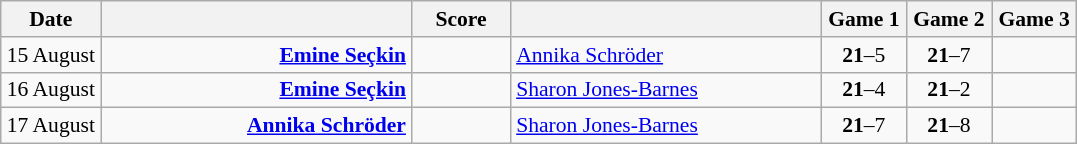<table class="wikitable" style="text-align: center; font-size:90% ">
<tr>
<th width="60">Date</th>
<th align="right" width="200"></th>
<th width="60">Score</th>
<th align="left" width="200"></th>
<th width="50">Game 1</th>
<th width="50">Game 2</th>
<th width="50">Game 3</th>
</tr>
<tr>
<td>15 August</td>
<td align="right"><strong><a href='#'>Emine Seçkin</a> </strong></td>
<td align="center"></td>
<td align="left"> <a href='#'>Annika Schröder</a></td>
<td><strong>21</strong>–5</td>
<td><strong>21</strong>–7</td>
<td></td>
</tr>
<tr>
<td>16 August</td>
<td align="right"><strong><a href='#'>Emine Seçkin</a> </strong></td>
<td align="center"></td>
<td align="left"> <a href='#'>Sharon Jones-Barnes</a></td>
<td><strong>21</strong>–4</td>
<td><strong>21</strong>–2</td>
<td></td>
</tr>
<tr>
<td>17 August</td>
<td align="right"><strong><a href='#'>Annika Schröder</a> </strong></td>
<td align="center"></td>
<td align="left"> <a href='#'>Sharon Jones-Barnes</a></td>
<td><strong>21</strong>–7</td>
<td><strong>21</strong>–8</td>
<td></td>
</tr>
</table>
